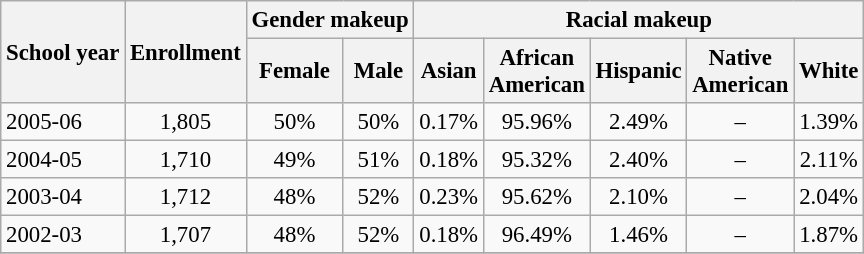<table class="wikitable" style="font-size: 95%;">
<tr>
<th rowspan="2">School year</th>
<th rowspan="2">Enrollment</th>
<th colspan="2">Gender makeup</th>
<th colspan="5">Racial makeup</th>
</tr>
<tr>
<th>Female</th>
<th>Male</th>
<th>Asian</th>
<th>African <br>American</th>
<th>Hispanic</th>
<th>Native <br>American</th>
<th>White</th>
</tr>
<tr>
<td align="left">2005-06</td>
<td align="center">1,805</td>
<td align="center">50%</td>
<td align="center">50%</td>
<td align="center">0.17%</td>
<td align="center">95.96%</td>
<td align="center">2.49%</td>
<td align="center">–</td>
<td align="center">1.39%</td>
</tr>
<tr>
<td align="left">2004-05</td>
<td align="center">1,710</td>
<td align="center">49%</td>
<td align="center">51%</td>
<td align="center">0.18%</td>
<td align="center">95.32%</td>
<td align="center">2.40%</td>
<td align="center">–</td>
<td align="center">2.11%</td>
</tr>
<tr>
<td align="left">2003-04</td>
<td align="center">1,712</td>
<td align="center">48%</td>
<td align="center">52%</td>
<td align="center">0.23%</td>
<td align="center">95.62%</td>
<td align="center">2.10%</td>
<td align="center">–</td>
<td align="center">2.04%</td>
</tr>
<tr>
<td align="left">2002-03</td>
<td align="center">1,707</td>
<td align="center">48%</td>
<td align="center">52%</td>
<td align="center">0.18%</td>
<td align="center">96.49%</td>
<td align="center">1.46%</td>
<td align="center">–</td>
<td align="center">1.87%</td>
</tr>
<tr>
</tr>
</table>
